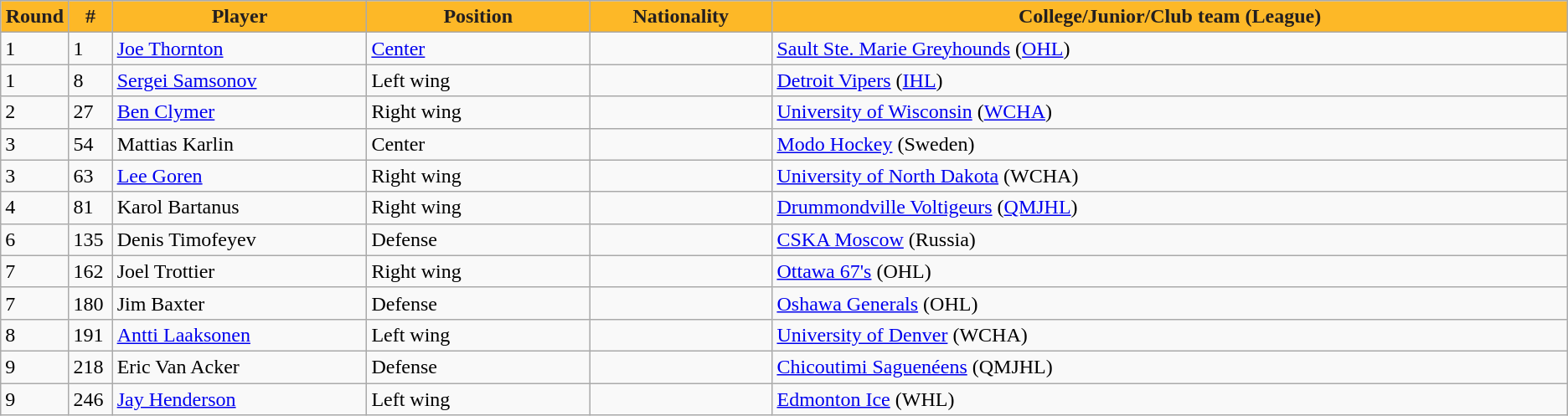<table class="wikitable">
<tr>
<th style="background:#FDB827; color:#231F20" width="2.75%">Round</th>
<th style="background:#FDB827; color:#231F20" width="2.75%">#</th>
<th style="background:#FDB827; color:#231F20" width="16.0%">Player</th>
<th style="background:#FDB827; color:#231F20" width="14.0%">Position</th>
<th style="background:#FDB827; color:#231F20" width="11.5%">Nationality</th>
<th style="background:#FDB827; color:#231F20" width="50.0%">College/Junior/Club team (League)</th>
</tr>
<tr>
<td>1</td>
<td>1</td>
<td><a href='#'>Joe Thornton</a></td>
<td><a href='#'>Center</a></td>
<td></td>
<td><a href='#'>Sault Ste. Marie Greyhounds</a> (<a href='#'>OHL</a>)</td>
</tr>
<tr>
<td>1</td>
<td>8</td>
<td><a href='#'>Sergei Samsonov</a></td>
<td>Left wing</td>
<td></td>
<td><a href='#'>Detroit Vipers</a> (<a href='#'>IHL</a>)</td>
</tr>
<tr>
<td>2</td>
<td>27</td>
<td><a href='#'>Ben Clymer</a></td>
<td>Right wing</td>
<td></td>
<td><a href='#'>University of Wisconsin</a> (<a href='#'>WCHA</a>)</td>
</tr>
<tr>
<td>3</td>
<td>54</td>
<td>Mattias Karlin</td>
<td>Center</td>
<td></td>
<td><a href='#'>Modo Hockey</a> (Sweden)</td>
</tr>
<tr>
<td>3</td>
<td>63</td>
<td><a href='#'>Lee Goren</a></td>
<td>Right wing</td>
<td></td>
<td><a href='#'>University of North Dakota</a> (WCHA)</td>
</tr>
<tr>
<td>4</td>
<td>81</td>
<td>Karol Bartanus</td>
<td>Right wing</td>
<td></td>
<td><a href='#'>Drummondville Voltigeurs</a> (<a href='#'>QMJHL</a>)</td>
</tr>
<tr>
<td>6</td>
<td>135</td>
<td>Denis Timofeyev</td>
<td>Defense</td>
<td></td>
<td><a href='#'>CSKA Moscow</a> (Russia)</td>
</tr>
<tr>
<td>7</td>
<td>162</td>
<td>Joel Trottier</td>
<td>Right wing</td>
<td></td>
<td><a href='#'>Ottawa 67's</a> (OHL)</td>
</tr>
<tr>
<td>7</td>
<td>180</td>
<td>Jim Baxter</td>
<td>Defense</td>
<td></td>
<td><a href='#'>Oshawa Generals</a> (OHL)</td>
</tr>
<tr>
<td>8</td>
<td>191</td>
<td><a href='#'>Antti Laaksonen</a></td>
<td>Left wing</td>
<td></td>
<td><a href='#'>University of Denver</a> (WCHA)</td>
</tr>
<tr>
<td>9</td>
<td>218</td>
<td>Eric Van Acker</td>
<td>Defense</td>
<td></td>
<td><a href='#'>Chicoutimi Saguenéens</a> (QMJHL)</td>
</tr>
<tr>
<td>9</td>
<td>246</td>
<td><a href='#'>Jay Henderson</a></td>
<td>Left wing</td>
<td></td>
<td><a href='#'>Edmonton Ice</a> (WHL)</td>
</tr>
</table>
